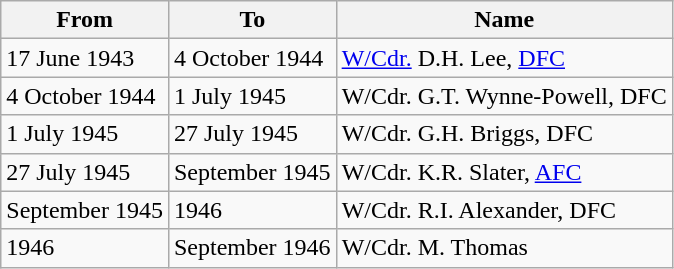<table class="wikitable">
<tr>
<th>From</th>
<th>To</th>
<th>Name</th>
</tr>
<tr>
<td>17 June 1943</td>
<td>4 October 1944</td>
<td><a href='#'>W/Cdr.</a> D.H. Lee, <a href='#'>DFC</a></td>
</tr>
<tr>
<td>4 October 1944</td>
<td>1 July 1945</td>
<td>W/Cdr. G.T. Wynne-Powell, DFC</td>
</tr>
<tr>
<td>1 July 1945</td>
<td>27 July 1945</td>
<td>W/Cdr. G.H. Briggs, DFC</td>
</tr>
<tr>
<td>27 July 1945</td>
<td>September 1945</td>
<td>W/Cdr. K.R. Slater, <a href='#'>AFC</a></td>
</tr>
<tr>
<td>September 1945</td>
<td>1946</td>
<td>W/Cdr. R.I. Alexander, DFC</td>
</tr>
<tr>
<td>1946</td>
<td>September 1946</td>
<td>W/Cdr. M. Thomas</td>
</tr>
</table>
